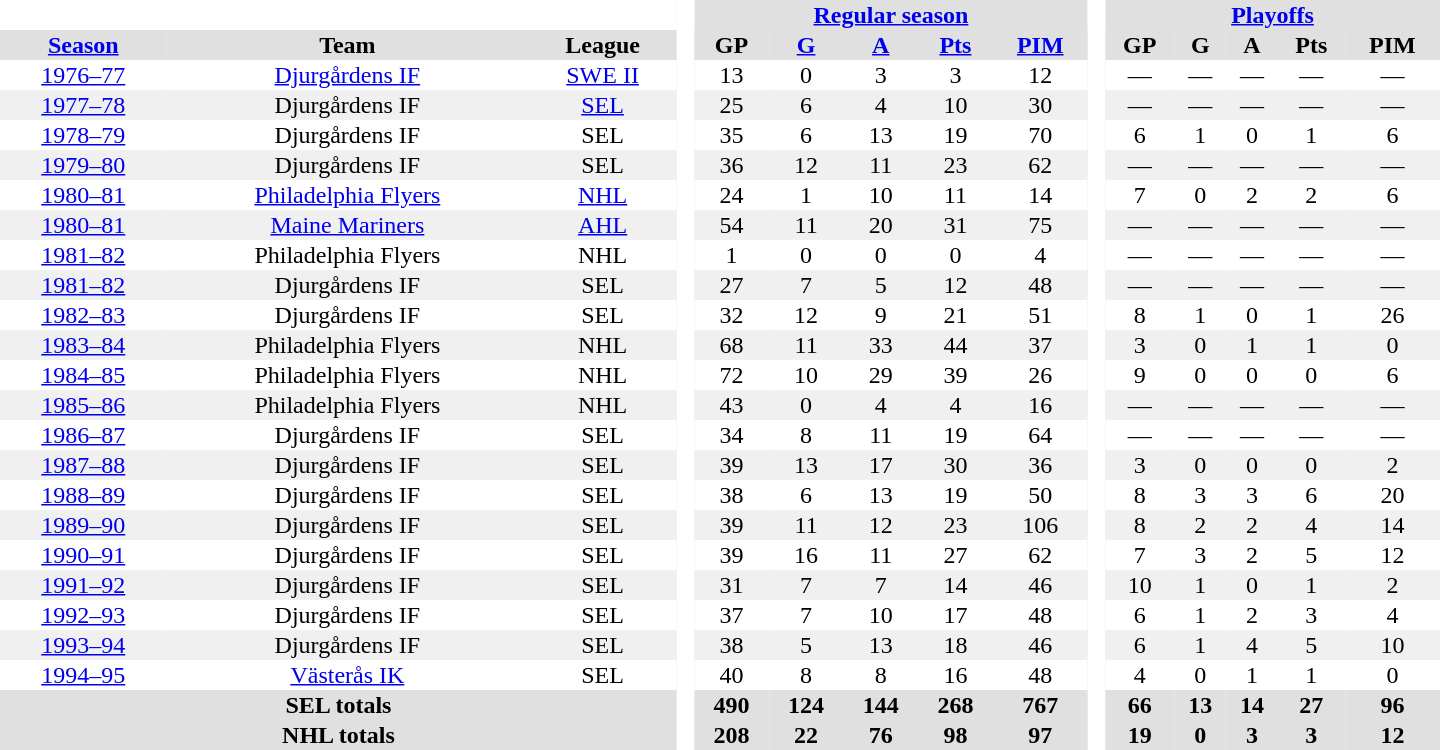<table border="0" cellpadding="1" cellspacing="0" style="text-align:center; width:60em">
<tr bgcolor="#e0e0e0">
<th colspan="3" bgcolor="#ffffff"> </th>
<th rowspan="99" bgcolor="#ffffff"> </th>
<th colspan="5"><a href='#'>Regular season</a></th>
<th rowspan="99" bgcolor="#ffffff"> </th>
<th colspan="5"><a href='#'>Playoffs</a></th>
</tr>
<tr bgcolor="#e0e0e0">
<th><a href='#'>Season</a></th>
<th>Team</th>
<th>League</th>
<th>GP</th>
<th><a href='#'>G</a></th>
<th><a href='#'>A</a></th>
<th><a href='#'>Pts</a></th>
<th><a href='#'>PIM</a></th>
<th>GP</th>
<th>G</th>
<th>A</th>
<th>Pts</th>
<th>PIM</th>
</tr>
<tr>
<td><a href='#'>1976–77</a></td>
<td><a href='#'>Djurgårdens IF</a></td>
<td><a href='#'>SWE II</a></td>
<td>13</td>
<td>0</td>
<td>3</td>
<td>3</td>
<td>12</td>
<td>—</td>
<td>—</td>
<td>—</td>
<td>—</td>
<td>—</td>
</tr>
<tr bgcolor="#f0f0f0">
<td><a href='#'>1977–78</a></td>
<td>Djurgårdens IF</td>
<td><a href='#'>SEL</a></td>
<td>25</td>
<td>6</td>
<td>4</td>
<td>10</td>
<td>30</td>
<td>—</td>
<td>—</td>
<td>—</td>
<td>—</td>
<td>—</td>
</tr>
<tr>
<td><a href='#'>1978–79</a></td>
<td>Djurgårdens IF</td>
<td>SEL</td>
<td>35</td>
<td>6</td>
<td>13</td>
<td>19</td>
<td>70</td>
<td>6</td>
<td>1</td>
<td>0</td>
<td>1</td>
<td>6</td>
</tr>
<tr bgcolor="#f0f0f0">
<td><a href='#'>1979–80</a></td>
<td>Djurgårdens IF</td>
<td>SEL</td>
<td>36</td>
<td>12</td>
<td>11</td>
<td>23</td>
<td>62</td>
<td>—</td>
<td>—</td>
<td>—</td>
<td>—</td>
<td>—</td>
</tr>
<tr>
<td><a href='#'>1980–81</a></td>
<td><a href='#'>Philadelphia Flyers</a></td>
<td><a href='#'>NHL</a></td>
<td>24</td>
<td>1</td>
<td>10</td>
<td>11</td>
<td>14</td>
<td>7</td>
<td>0</td>
<td>2</td>
<td>2</td>
<td>6</td>
</tr>
<tr bgcolor="#f0f0f0">
<td><a href='#'>1980–81</a></td>
<td><a href='#'>Maine Mariners</a></td>
<td><a href='#'>AHL</a></td>
<td>54</td>
<td>11</td>
<td>20</td>
<td>31</td>
<td>75</td>
<td>—</td>
<td>—</td>
<td>—</td>
<td>—</td>
<td>—</td>
</tr>
<tr>
<td><a href='#'>1981–82</a></td>
<td>Philadelphia Flyers</td>
<td>NHL</td>
<td>1</td>
<td>0</td>
<td>0</td>
<td>0</td>
<td>4</td>
<td>—</td>
<td>—</td>
<td>—</td>
<td>—</td>
<td>—</td>
</tr>
<tr bgcolor="#f0f0f0">
<td><a href='#'>1981–82</a></td>
<td>Djurgårdens IF</td>
<td>SEL</td>
<td>27</td>
<td>7</td>
<td>5</td>
<td>12</td>
<td>48</td>
<td>—</td>
<td>—</td>
<td>—</td>
<td>—</td>
<td>—</td>
</tr>
<tr>
<td><a href='#'>1982–83</a></td>
<td>Djurgårdens IF</td>
<td>SEL</td>
<td>32</td>
<td>12</td>
<td>9</td>
<td>21</td>
<td>51</td>
<td>8</td>
<td>1</td>
<td>0</td>
<td>1</td>
<td>26</td>
</tr>
<tr bgcolor="#f0f0f0">
<td><a href='#'>1983–84</a></td>
<td>Philadelphia Flyers</td>
<td>NHL</td>
<td>68</td>
<td>11</td>
<td>33</td>
<td>44</td>
<td>37</td>
<td>3</td>
<td>0</td>
<td>1</td>
<td>1</td>
<td>0</td>
</tr>
<tr>
<td><a href='#'>1984–85</a></td>
<td>Philadelphia Flyers</td>
<td>NHL</td>
<td>72</td>
<td>10</td>
<td>29</td>
<td>39</td>
<td>26</td>
<td>9</td>
<td>0</td>
<td>0</td>
<td>0</td>
<td>6</td>
</tr>
<tr bgcolor="#f0f0f0">
<td><a href='#'>1985–86</a></td>
<td>Philadelphia Flyers</td>
<td>NHL</td>
<td>43</td>
<td>0</td>
<td>4</td>
<td>4</td>
<td>16</td>
<td>—</td>
<td>—</td>
<td>—</td>
<td>—</td>
<td>—</td>
</tr>
<tr>
<td><a href='#'>1986–87</a></td>
<td>Djurgårdens IF</td>
<td>SEL</td>
<td>34</td>
<td>8</td>
<td>11</td>
<td>19</td>
<td>64</td>
<td>—</td>
<td>—</td>
<td>—</td>
<td>—</td>
<td>—</td>
</tr>
<tr bgcolor="#f0f0f0">
<td><a href='#'>1987–88</a></td>
<td>Djurgårdens IF</td>
<td>SEL</td>
<td>39</td>
<td>13</td>
<td>17</td>
<td>30</td>
<td>36</td>
<td>3</td>
<td>0</td>
<td>0</td>
<td>0</td>
<td>2</td>
</tr>
<tr>
<td><a href='#'>1988–89</a></td>
<td>Djurgårdens IF</td>
<td>SEL</td>
<td>38</td>
<td>6</td>
<td>13</td>
<td>19</td>
<td>50</td>
<td>8</td>
<td>3</td>
<td>3</td>
<td>6</td>
<td>20</td>
</tr>
<tr bgcolor="#f0f0f0">
<td><a href='#'>1989–90</a></td>
<td>Djurgårdens IF</td>
<td>SEL</td>
<td>39</td>
<td>11</td>
<td>12</td>
<td>23</td>
<td>106</td>
<td>8</td>
<td>2</td>
<td>2</td>
<td>4</td>
<td>14</td>
</tr>
<tr>
<td><a href='#'>1990–91</a></td>
<td>Djurgårdens IF</td>
<td>SEL</td>
<td>39</td>
<td>16</td>
<td>11</td>
<td>27</td>
<td>62</td>
<td>7</td>
<td>3</td>
<td>2</td>
<td>5</td>
<td>12</td>
</tr>
<tr bgcolor="#f0f0f0">
<td><a href='#'>1991–92</a></td>
<td>Djurgårdens IF</td>
<td>SEL</td>
<td>31</td>
<td>7</td>
<td>7</td>
<td>14</td>
<td>46</td>
<td>10</td>
<td>1</td>
<td>0</td>
<td>1</td>
<td>2</td>
</tr>
<tr>
<td><a href='#'>1992–93</a></td>
<td>Djurgårdens IF</td>
<td>SEL</td>
<td>37</td>
<td>7</td>
<td>10</td>
<td>17</td>
<td>48</td>
<td>6</td>
<td>1</td>
<td>2</td>
<td>3</td>
<td>4</td>
</tr>
<tr bgcolor="#f0f0f0">
<td><a href='#'>1993–94</a></td>
<td>Djurgårdens IF</td>
<td>SEL</td>
<td>38</td>
<td>5</td>
<td>13</td>
<td>18</td>
<td>46</td>
<td>6</td>
<td>1</td>
<td>4</td>
<td>5</td>
<td>10</td>
</tr>
<tr>
<td><a href='#'>1994–95</a></td>
<td><a href='#'>Västerås IK</a></td>
<td>SEL</td>
<td>40</td>
<td>8</td>
<td>8</td>
<td>16</td>
<td>48</td>
<td>4</td>
<td>0</td>
<td>1</td>
<td>1</td>
<td>0</td>
</tr>
<tr bgcolor="#e0e0e0">
<th colspan="3">SEL totals</th>
<th>490</th>
<th>124</th>
<th>144</th>
<th>268</th>
<th>767</th>
<th>66</th>
<th>13</th>
<th>14</th>
<th>27</th>
<th>96</th>
</tr>
<tr bgcolor="#e0e0e0">
<th colspan="3">NHL totals</th>
<th>208</th>
<th>22</th>
<th>76</th>
<th>98</th>
<th>97</th>
<th>19</th>
<th>0</th>
<th>3</th>
<th>3</th>
<th>12</th>
</tr>
</table>
